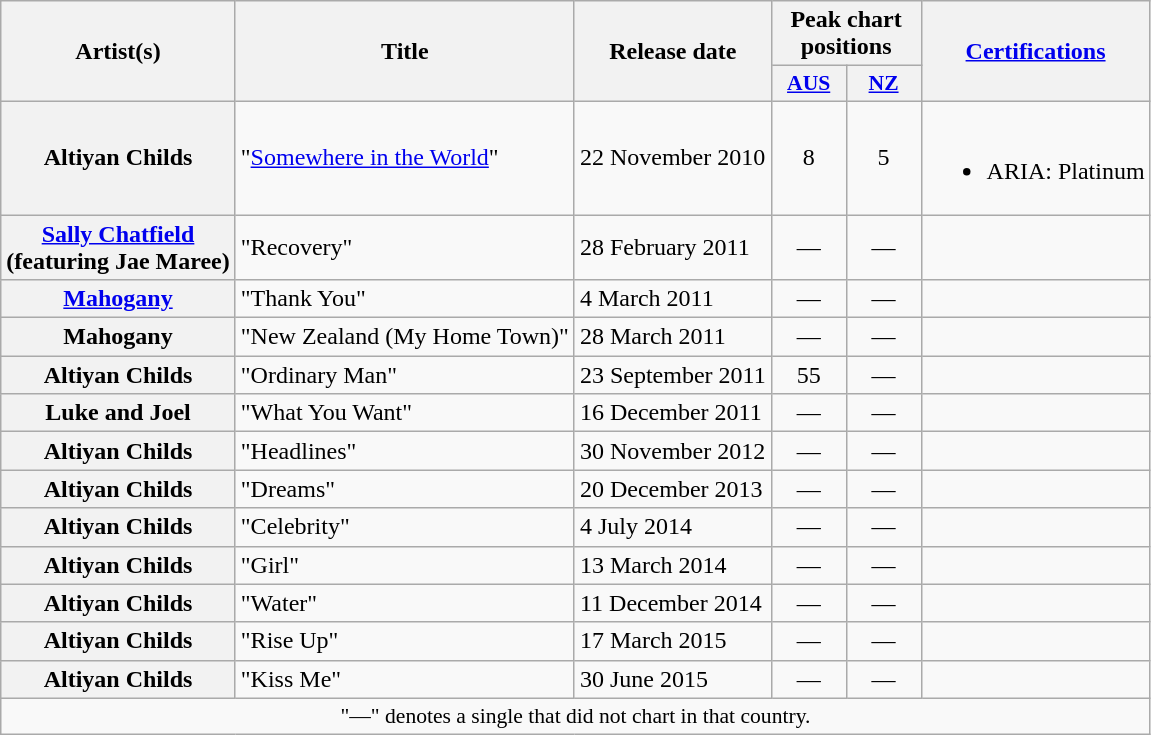<table class="wikitable plainrowheaders" style="text-align:center;">
<tr>
<th scope="col" rowspan="2">Artist(s)</th>
<th scope="col" rowspan="2">Title</th>
<th scope="col" rowspan="2">Release date</th>
<th scope="col" colspan="2">Peak chart positions</th>
<th scope="col" rowspan="2"><a href='#'>Certifications</a></th>
</tr>
<tr>
<th scope="col" style="width:3em;font-size:90%;"><a href='#'>AUS</a><br></th>
<th scope="col" style="width:3em;font-size:90%;"><a href='#'>NZ</a><br></th>
</tr>
<tr>
<th scope="row">Altiyan Childs</th>
<td style="text-align:left;">"<a href='#'>Somewhere in the World</a>"</td>
<td style="text-align:left;">22 November 2010</td>
<td>8</td>
<td>5</td>
<td><br><ul><li>ARIA: Platinum</li></ul></td>
</tr>
<tr>
<th scope="row"><a href='#'>Sally Chatfield</a><br><span>(featuring Jae Maree)</span></th>
<td style="text-align:left;">"Recovery"</td>
<td style="text-align:left;">28 February 2011</td>
<td>—</td>
<td>—</td>
<td></td>
</tr>
<tr>
<th scope="row"><a href='#'>Mahogany</a></th>
<td style="text-align:left;">"Thank You"</td>
<td style="text-align:left;">4 March 2011</td>
<td>—</td>
<td>—</td>
<td></td>
</tr>
<tr>
<th scope="row">Mahogany</th>
<td style="text-align:left;">"New Zealand (My Home Town)"</td>
<td style="text-align:left;">28 March 2011</td>
<td>—</td>
<td>—</td>
<td></td>
</tr>
<tr>
<th scope="row">Altiyan Childs</th>
<td style="text-align:left;">"Ordinary Man"</td>
<td style="text-align:left;">23 September 2011</td>
<td>55</td>
<td>—</td>
<td></td>
</tr>
<tr>
<th scope="row">Luke and Joel</th>
<td style="text-align:left;">"What You Want"</td>
<td style="text-align:left;">16 December 2011</td>
<td>—</td>
<td>—</td>
<td></td>
</tr>
<tr>
<th scope="row">Altiyan Childs</th>
<td style="text-align:left;">"Headlines"</td>
<td style="text-align:left;">30 November 2012</td>
<td>—</td>
<td>—</td>
<td></td>
</tr>
<tr>
<th scope="row">Altiyan Childs</th>
<td style="text-align:left;">"Dreams"</td>
<td style="text-align:left;">20 December 2013</td>
<td>—</td>
<td>—</td>
<td></td>
</tr>
<tr>
<th scope="row">Altiyan Childs</th>
<td style="text-align:left;">"Celebrity"</td>
<td style="text-align:left;">4 July 2014</td>
<td>—</td>
<td>—</td>
<td></td>
</tr>
<tr>
<th scope="row">Altiyan Childs</th>
<td style="text-align:left;">"Girl"</td>
<td style="text-align:left;">13 March 2014</td>
<td>—</td>
<td>—</td>
<td></td>
</tr>
<tr>
<th scope="row">Altiyan Childs</th>
<td style="text-align:left;">"Water"</td>
<td style="text-align:left;">11 December 2014</td>
<td>—</td>
<td>—</td>
<td></td>
</tr>
<tr>
<th scope="row">Altiyan Childs</th>
<td style="text-align:left;">"Rise Up"</td>
<td style="text-align:left;">17 March 2015</td>
<td>—</td>
<td>—</td>
<td></td>
</tr>
<tr>
<th scope="row">Altiyan Childs</th>
<td style="text-align:left;">"Kiss Me"</td>
<td style="text-align:left;">30 June 2015</td>
<td>—</td>
<td>—</td>
<td></td>
</tr>
<tr>
<td colspan="6" style="font-size:90%">"—" denotes a single that did not chart in that country.</td>
</tr>
</table>
